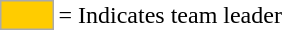<table>
<tr>
<td style="background:#fc0; border:1px solid #aaa; width:2em;"></td>
<td>= Indicates team leader</td>
</tr>
</table>
